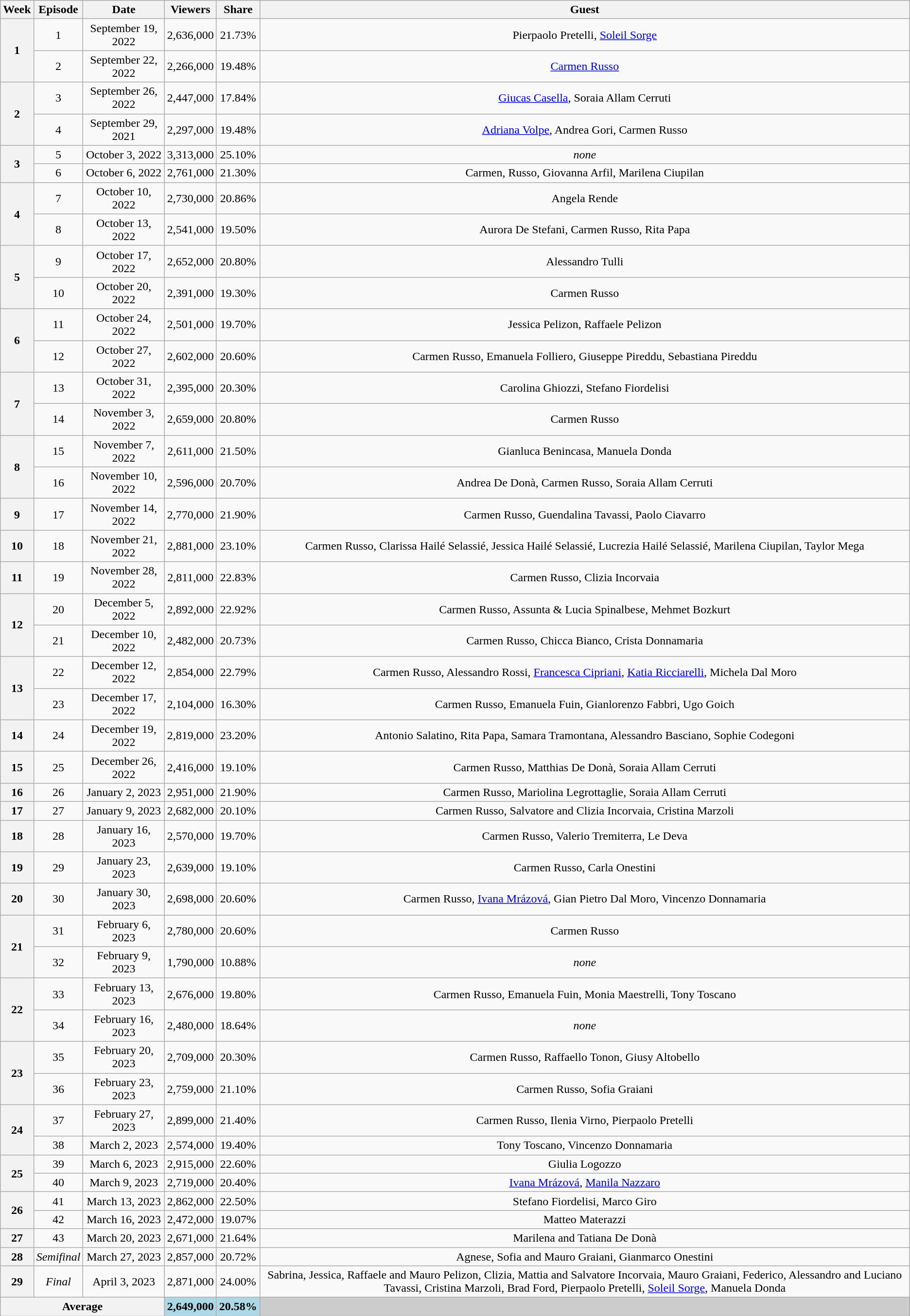<table class="wikitable" style="text-align:center;">
<tr>
<th>Week</th>
<th>Episode</th>
<th>Date</th>
<th>Viewers</th>
<th>Share</th>
<th>Guest</th>
</tr>
<tr>
<th rowspan="2">1</th>
<td>1</td>
<td>September 19, 2022</td>
<td>2,636,000</td>
<td>21.73%</td>
<td>Pierpaolo Pretelli, <a href='#'>Soleil Sorge</a></td>
</tr>
<tr>
<td>2</td>
<td>September 22, 2022</td>
<td>2,266,000</td>
<td>19.48%</td>
<td><a href='#'>Carmen Russo</a></td>
</tr>
<tr>
<th rowspan="2">2</th>
<td>3</td>
<td>September 26, 2022</td>
<td>2,447,000</td>
<td>17.84%</td>
<td><a href='#'>Giucas Casella</a>, Soraia Allam Cerruti</td>
</tr>
<tr>
<td>4</td>
<td>September 29, 2021</td>
<td>2,297,000</td>
<td>19.48%</td>
<td><a href='#'>Adriana Volpe</a>, Andrea Gori, Carmen Russo</td>
</tr>
<tr>
<th rowspan="2">3</th>
<td>5</td>
<td>October 3, 2022</td>
<td>3,313,000</td>
<td>25.10%</td>
<td><em>none</em></td>
</tr>
<tr>
<td>6</td>
<td>October 6, 2022</td>
<td>2,761,000</td>
<td>21.30%</td>
<td>Carmen, Russo, Giovanna Arfil, Marilena Ciupilan</td>
</tr>
<tr>
<th rowspan="2">4</th>
<td>7</td>
<td>October 10, 2022</td>
<td>2,730,000</td>
<td>20.86%</td>
<td>Angela Rende</td>
</tr>
<tr>
<td>8</td>
<td>October 13, 2022</td>
<td>2,541,000</td>
<td>19.50%</td>
<td>Aurora De Stefani, Carmen Russo, Rita Papa</td>
</tr>
<tr>
<th rowspan="2">5</th>
<td>9</td>
<td>October 17, 2022</td>
<td>2,652,000</td>
<td>20.80%</td>
<td>Alessandro Tulli</td>
</tr>
<tr>
<td>10</td>
<td>October 20, 2022</td>
<td>2,391,000</td>
<td>19.30%</td>
<td>Carmen Russo</td>
</tr>
<tr>
<th rowspan="2">6</th>
<td>11</td>
<td>October 24, 2022</td>
<td>2,501,000</td>
<td>19.70%</td>
<td>Jessica Pelizon, Raffaele Pelizon</td>
</tr>
<tr>
<td>12</td>
<td>October 27, 2022</td>
<td>2,602,000</td>
<td>20.60%</td>
<td>Carmen Russo, Emanuela Folliero, Giuseppe Pireddu, Sebastiana Pireddu</td>
</tr>
<tr>
<th rowspan="2">7</th>
<td>13</td>
<td>October 31, 2022</td>
<td>2,395,000</td>
<td>20.30%</td>
<td>Carolina Ghiozzi, Stefano Fiordelisi</td>
</tr>
<tr>
<td>14</td>
<td>November 3, 2022</td>
<td>2,659,000</td>
<td>20.80%</td>
<td>Carmen Russo</td>
</tr>
<tr>
<th rowspan="2">8</th>
<td>15</td>
<td>November 7, 2022</td>
<td>2,611,000</td>
<td>21.50%</td>
<td>Gianluca Benincasa, Manuela Donda</td>
</tr>
<tr>
<td>16</td>
<td>November 10, 2022</td>
<td>2,596,000</td>
<td>20.70%</td>
<td>Andrea De Donà, Carmen Russo, Soraia Allam Cerruti</td>
</tr>
<tr>
<th>9</th>
<td>17</td>
<td>November 14, 2022</td>
<td>2,770,000</td>
<td>21.90%</td>
<td>Carmen Russo, Guendalina Tavassi, Paolo Ciavarro</td>
</tr>
<tr>
<th>10</th>
<td>18</td>
<td>November 21, 2022</td>
<td>2,881,000</td>
<td>23.10%</td>
<td>Carmen Russo, Clarissa Hailé Selassié, Jessica Hailé Selassié, Lucrezia Hailé Selassié, Marilena Ciupilan, Taylor Mega</td>
</tr>
<tr>
<th>11</th>
<td>19</td>
<td>November 28, 2022</td>
<td>2,811,000</td>
<td>22.83%</td>
<td>Carmen Russo, Clizia Incorvaia</td>
</tr>
<tr>
<th rowspan="2">12</th>
<td>20</td>
<td>December 5, 2022</td>
<td>2,892,000</td>
<td>22.92%</td>
<td>Carmen Russo, Assunta & Lucia Spinalbese, Mehmet Bozkurt</td>
</tr>
<tr>
<td>21</td>
<td>December 10, 2022</td>
<td>2,482,000</td>
<td>20.73%</td>
<td>Carmen Russo, Chicca Bianco, Crista Donnamaria</td>
</tr>
<tr>
<th rowspan="2">13</th>
<td>22</td>
<td>December 12, 2022</td>
<td>2,854,000</td>
<td>22.79%</td>
<td>Carmen Russo, Alessandro Rossi, <a href='#'>Francesca Cipriani</a>, <a href='#'>Katia Ricciarelli</a>, Michela Dal Moro</td>
</tr>
<tr>
<td>23</td>
<td>December 17, 2022</td>
<td>2,104,000</td>
<td>16.30%</td>
<td>Carmen Russo, Emanuela Fuin, Gianlorenzo Fabbri, Ugo Goich</td>
</tr>
<tr>
<th>14</th>
<td>24</td>
<td>December 19, 2022</td>
<td>2,819,000</td>
<td>23.20%</td>
<td>Antonio Salatino, Rita Papa, Samara Tramontana, Alessandro Basciano, Sophie Codegoni</td>
</tr>
<tr>
<th>15</th>
<td>25</td>
<td>December 26, 2022</td>
<td>2,416,000</td>
<td>19.10%</td>
<td>Carmen Russo, Matthias De Donà, Soraia Allam Cerruti</td>
</tr>
<tr>
<th>16</th>
<td>26</td>
<td>January 2, 2023</td>
<td>2,951,000</td>
<td>21.90%</td>
<td>Carmen Russo, Mariolina Legrottaglie, Soraia Allam Cerruti</td>
</tr>
<tr>
<th>17</th>
<td>27</td>
<td>January 9, 2023</td>
<td>2,682,000</td>
<td>20.10%</td>
<td>Carmen Russo, Salvatore and Clizia Incorvaia, Cristina Marzoli</td>
</tr>
<tr>
<th>18</th>
<td>28</td>
<td>January 16, 2023</td>
<td>2,570,000</td>
<td>19.70%</td>
<td>Carmen Russo, Valerio Tremiterra, Le Deva</td>
</tr>
<tr>
<th>19</th>
<td>29</td>
<td>January 23, 2023</td>
<td>2,639,000</td>
<td>19.10%</td>
<td>Carmen Russo, Carla Onestini</td>
</tr>
<tr>
<th>20</th>
<td>30</td>
<td>January 30, 2023</td>
<td>2,698,000</td>
<td>20.60%</td>
<td>Carmen Russo, <a href='#'>Ivana Mrázová</a>, Gian Pietro Dal Moro, Vincenzo Donnamaria</td>
</tr>
<tr>
<th rowspan="2">21</th>
<td>31</td>
<td>February 6, 2023</td>
<td>2,780,000</td>
<td>20.60%</td>
<td>Carmen Russo</td>
</tr>
<tr>
<td>32</td>
<td>February 9, 2023</td>
<td>1,790,000</td>
<td>10.88%</td>
<td><em>none</em></td>
</tr>
<tr>
<th rowspan="2">22</th>
<td>33</td>
<td>February 13, 2023</td>
<td>2,676,000</td>
<td>19.80%</td>
<td>Carmen Russo, Emanuela Fuin, Monia Maestrelli, Tony Toscano</td>
</tr>
<tr>
<td>34</td>
<td>February 16, 2023</td>
<td>2,480,000</td>
<td>18.64%</td>
<td><em>none</em></td>
</tr>
<tr>
<th rowspan="2">23</th>
<td>35</td>
<td>February 20, 2023</td>
<td>2,709,000</td>
<td>20.30%</td>
<td>Carmen Russo, Raffaello Tonon, Giusy Altobello</td>
</tr>
<tr>
<td>36</td>
<td>February 23, 2023</td>
<td>2,759,000</td>
<td>21.10%</td>
<td>Carmen Russo, Sofia Graiani</td>
</tr>
<tr>
<th rowspan="2">24</th>
<td>37</td>
<td>February 27, 2023</td>
<td>2,899,000</td>
<td>21.40%</td>
<td>Carmen Russo, Ilenia Virno, Pierpaolo Pretelli</td>
</tr>
<tr>
<td>38</td>
<td>March 2, 2023</td>
<td>2,574,000</td>
<td>19.40%</td>
<td>Tony Toscano, Vincenzo Donnamaria</td>
</tr>
<tr>
<th rowspan="2">25</th>
<td>39</td>
<td>March 6, 2023</td>
<td>2,915,000</td>
<td>22.60%</td>
<td>Giulia Logozzo</td>
</tr>
<tr>
<td>40</td>
<td>March 9, 2023</td>
<td>2,719,000</td>
<td>20.40%</td>
<td><a href='#'>Ivana Mrázová</a>, <a href='#'>Manila Nazzaro</a></td>
</tr>
<tr>
<th rowspan="2">26</th>
<td>41</td>
<td>March 13, 2023</td>
<td>2,862,000</td>
<td>22.50%</td>
<td>Stefano Fiordelisi, Marco Giro</td>
</tr>
<tr>
<td>42</td>
<td>March 16, 2023</td>
<td>2,472,000</td>
<td>19.07%</td>
<td>Matteo Materazzi</td>
</tr>
<tr>
<th>27</th>
<td>43</td>
<td>March 20, 2023</td>
<td>2,671,000</td>
<td>21.64%</td>
<td>Marilena and Tatiana De Donà</td>
</tr>
<tr>
<th>28</th>
<td><em>Semifinal</em></td>
<td>March 27, 2023</td>
<td>2,857,000</td>
<td>20.72%</td>
<td>Agnese, Sofia and Mauro Graiani, Gianmarco Onestini</td>
</tr>
<tr>
<th>29</th>
<td><em>Final</em></td>
<td>April 3, 2023</td>
<td>2,871,000</td>
<td>24.00%</td>
<td>Sabrina, Jessica, Raffaele and Mauro Pelizon, Clizia, Mattia and Salvatore Incorvaia, Mauro Graiani, Federico, Alessandro and Luciano Tavassi, Cristina Marzoli, Brad Ford, Pierpaolo Pretelli, <a href='#'>Soleil Sorge</a>, Manuela Donda</td>
</tr>
<tr>
<th colspan="3">Average</th>
<td bgcolor="lightblue"><strong>2,649,000</strong></td>
<td bgcolor="lightblue"><strong>20.58%</strong></td>
<td bgcolor="#ccc"></td>
</tr>
</table>
